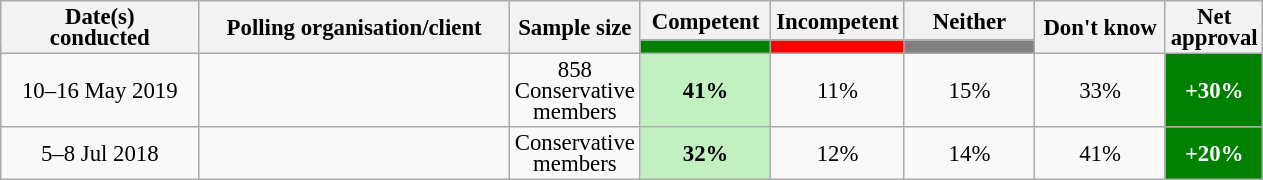<table class="wikitable collapsible sortable" style="text-align:center;font-size:95%;line-height:14px;">
<tr>
<th rowspan="2" style="width:125px;">Date(s)<br>conducted</th>
<th rowspan="2" style="width:200px;">Polling organisation/client</th>
<th rowspan="2" style="width:60px;">Sample size</th>
<th class="unsortable" style="width:80px;">Competent</th>
<th class="unsortable" style="width: 80px;">Incompetent</th>
<th class="unsortable" style="width:80px;">Neither</th>
<th rowspan="2" class="unsortable" style="width:80px;">Don't know</th>
<th rowspan="2" class="unsortable" style="width:20px;">Net approval</th>
</tr>
<tr>
<th class="unsortable" style="background:green;width:60px;"></th>
<th class="unsortable" style="background:red;width:60px;"></th>
<th class="unsortable" style="background:grey;width:60px;"></th>
</tr>
<tr>
<td>10–16 May 2019</td>
<td></td>
<td>858 Conservative members</td>
<td style="background:#C1F0C1"><strong>41%</strong></td>
<td>11%</td>
<td>15%</td>
<td>33%</td>
<td style="background:green;color:white;"><strong>+30%</strong></td>
</tr>
<tr>
<td>5–8 Jul 2018</td>
<td></td>
<td>Conservative members</td>
<td style="background:#C1F0C1"><strong>32%</strong></td>
<td>12%</td>
<td>14%</td>
<td>41%</td>
<td style="background:green;color:white;"><strong>+20%</strong></td>
</tr>
</table>
